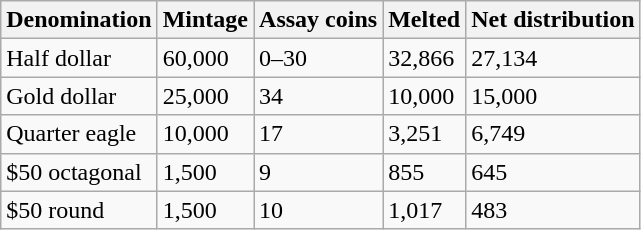<table class="wikitable">
<tr>
<th>Denomination</th>
<th>Mintage</th>
<th>Assay coins</th>
<th>Melted</th>
<th>Net distribution</th>
</tr>
<tr>
<td>Half dollar</td>
<td>60,000</td>
<td>0–30</td>
<td>32,866</td>
<td>27,134</td>
</tr>
<tr>
<td>Gold dollar</td>
<td>25,000</td>
<td>34</td>
<td>10,000</td>
<td>15,000</td>
</tr>
<tr>
<td>Quarter eagle</td>
<td>10,000</td>
<td>17</td>
<td>3,251</td>
<td>6,749</td>
</tr>
<tr>
<td>$50 octagonal</td>
<td>1,500</td>
<td>9</td>
<td>855</td>
<td>645</td>
</tr>
<tr>
<td>$50 round</td>
<td>1,500</td>
<td>10</td>
<td>1,017</td>
<td>483</td>
</tr>
</table>
